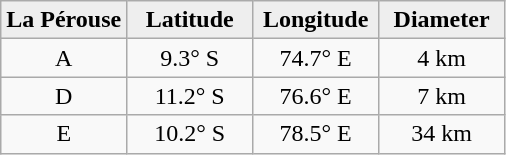<table class="wikitable">
<tr>
<th width="25%" style="background:#eeeeee;">La Pérouse</th>
<th width="25%" style="background:#eeeeee;">Latitude</th>
<th width="25%" style="background:#eeeeee;">Longitude</th>
<th width="25%" style="background:#eeeeee;">Diameter</th>
</tr>
<tr>
<td align="center">A</td>
<td align="center">9.3° S</td>
<td align="center">74.7° E</td>
<td align="center">4 km</td>
</tr>
<tr>
<td align="center">D</td>
<td align="center">11.2° S</td>
<td align="center">76.6° E</td>
<td align="center">7 km</td>
</tr>
<tr>
<td align="center">E</td>
<td align="center">10.2° S</td>
<td align="center">78.5° E</td>
<td align="center">34 km</td>
</tr>
</table>
